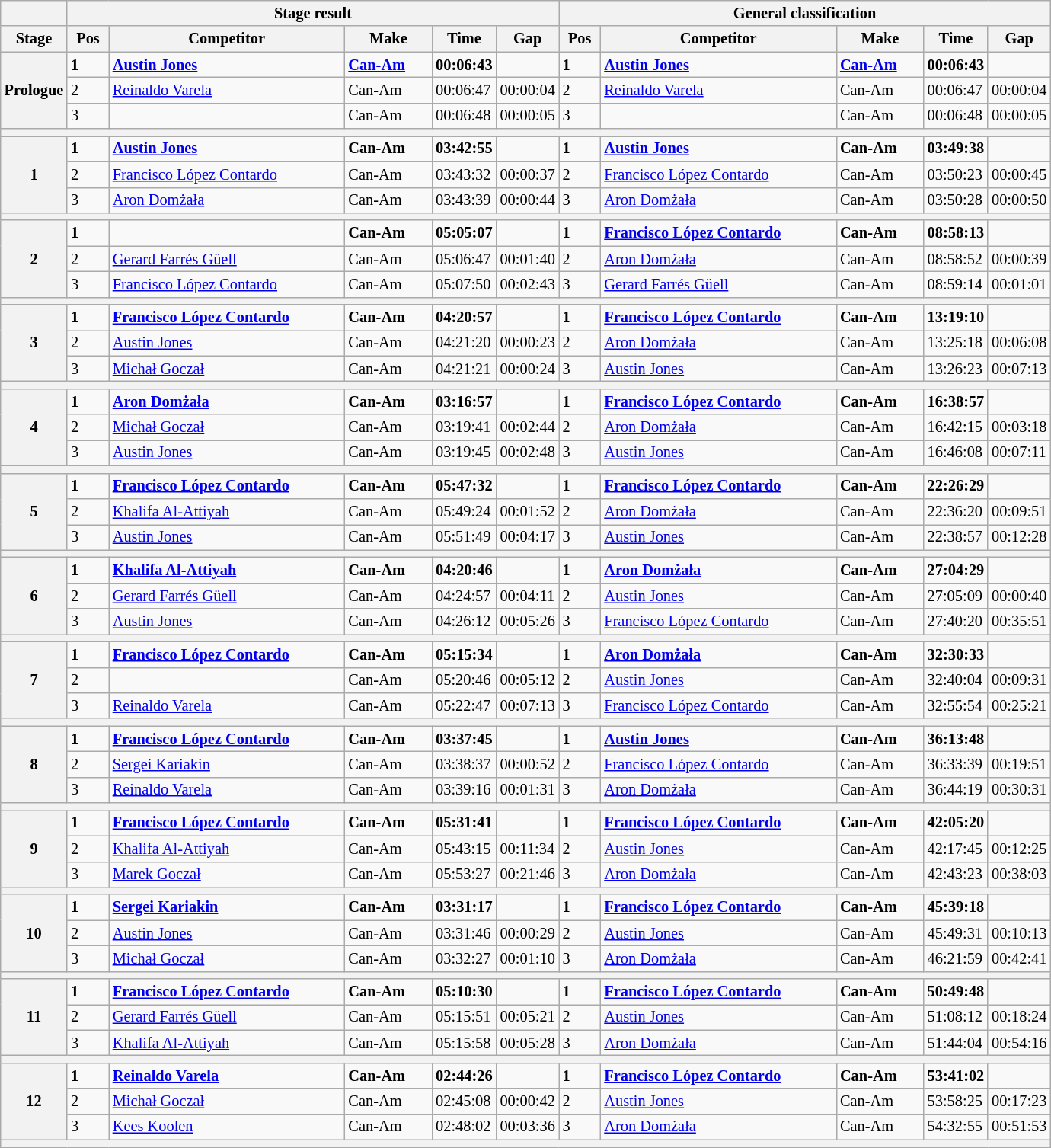<table class="wikitable" style="font-size:85%;">
<tr>
<th></th>
<th colspan=5>Stage result</th>
<th colspan=5>General classification</th>
</tr>
<tr>
<th width="40px">Stage</th>
<th width="30px">Pos</th>
<th width="200px">Competitor</th>
<th width="70px">Make</th>
<th width="40px">Time</th>
<th width="40px">Gap</th>
<th width="30px">Pos</th>
<th width="200px">Competitor</th>
<th width="70px">Make</th>
<th width="40px">Time</th>
<th width="40px">Gap</th>
</tr>
<tr>
<th rowspan=3>Prologue</th>
<td><strong>1</strong></td>
<td><strong> <a href='#'>Austin Jones</a></strong></td>
<td><strong><a href='#'>Can-Am</a></strong></td>
<td><strong>00:06:43</strong></td>
<td></td>
<td><strong>1</strong></td>
<td><strong> <a href='#'>Austin Jones</a></strong></td>
<td><strong><a href='#'>Can-Am</a></strong></td>
<td><strong>00:06:43</strong></td>
<td></td>
</tr>
<tr>
<td>2</td>
<td> <a href='#'>Reinaldo Varela</a></td>
<td>Can-Am</td>
<td>00:06:47</td>
<td>00:00:04</td>
<td>2</td>
<td> <a href='#'>Reinaldo Varela</a></td>
<td>Can-Am</td>
<td>00:06:47</td>
<td>00:00:04</td>
</tr>
<tr>
<td>3</td>
<td> </td>
<td>Can-Am</td>
<td>00:06:48</td>
<td>00:00:05</td>
<td>3</td>
<td> </td>
<td>Can-Am</td>
<td>00:06:48</td>
<td>00:00:05</td>
</tr>
<tr>
<th colspan=11></th>
</tr>
<tr>
<th rowspan=3>1</th>
<td><strong>1</strong></td>
<td><strong> <a href='#'>Austin Jones</a></strong></td>
<td><strong>Can-Am</strong></td>
<td><strong>03:42:55</strong></td>
<td></td>
<td><strong>1</strong></td>
<td><strong> <a href='#'>Austin Jones</a></strong></td>
<td><strong>Can-Am</strong></td>
<td><strong>03:49:38</strong></td>
<td></td>
</tr>
<tr>
<td>2</td>
<td> <a href='#'>Francisco López Contardo</a></td>
<td>Can-Am</td>
<td>03:43:32</td>
<td>00:00:37</td>
<td>2</td>
<td> <a href='#'>Francisco López Contardo</a></td>
<td>Can-Am</td>
<td>03:50:23</td>
<td>00:00:45</td>
</tr>
<tr>
<td>3</td>
<td> <a href='#'>Aron Domżała</a></td>
<td>Can-Am</td>
<td>03:43:39</td>
<td>00:00:44</td>
<td>3</td>
<td> <a href='#'>Aron Domżała</a></td>
<td>Can-Am</td>
<td>03:50:28</td>
<td>00:00:50</td>
</tr>
<tr>
<th colspan=11></th>
</tr>
<tr>
<th rowspan=3>2</th>
<td><strong>1</strong></td>
<td><strong> </strong></td>
<td><strong>Can-Am</strong></td>
<td><strong>05:05:07</strong></td>
<td></td>
<td><strong>1</strong></td>
<td><strong> <a href='#'>Francisco López Contardo</a></strong></td>
<td><strong>Can-Am</strong></td>
<td><strong>08:58:13</strong></td>
<td></td>
</tr>
<tr>
<td>2</td>
<td> <a href='#'>Gerard Farrés Güell</a></td>
<td>Can-Am</td>
<td>05:06:47</td>
<td>00:01:40</td>
<td>2</td>
<td> <a href='#'>Aron Domżała</a></td>
<td>Can-Am</td>
<td>08:58:52</td>
<td>00:00:39</td>
</tr>
<tr>
<td>3</td>
<td> <a href='#'>Francisco López Contardo</a></td>
<td>Can-Am</td>
<td>05:07:50</td>
<td>00:02:43</td>
<td>3</td>
<td> <a href='#'>Gerard Farrés Güell</a></td>
<td>Can-Am</td>
<td>08:59:14</td>
<td>00:01:01</td>
</tr>
<tr>
<th colspan=11></th>
</tr>
<tr>
<th rowspan=3>3</th>
<td><strong>1</strong></td>
<td><strong> <a href='#'>Francisco López Contardo</a></strong></td>
<td><strong>Can-Am</strong></td>
<td><strong>04:20:57</strong></td>
<td></td>
<td><strong>1</strong></td>
<td><strong> <a href='#'>Francisco López Contardo</a></strong></td>
<td><strong>Can-Am</strong></td>
<td><strong>13:19:10</strong></td>
<td></td>
</tr>
<tr>
<td>2</td>
<td> <a href='#'>Austin Jones</a></td>
<td>Can-Am</td>
<td>04:21:20</td>
<td>00:00:23</td>
<td>2</td>
<td> <a href='#'>Aron Domżała</a></td>
<td>Can-Am</td>
<td>13:25:18</td>
<td>00:06:08</td>
</tr>
<tr>
<td>3</td>
<td> <a href='#'>Michał Goczał</a></td>
<td>Can-Am</td>
<td>04:21:21</td>
<td>00:00:24</td>
<td>3</td>
<td> <a href='#'>Austin Jones</a></td>
<td>Can-Am</td>
<td>13:26:23</td>
<td>00:07:13</td>
</tr>
<tr>
<th colspan=11></th>
</tr>
<tr>
<th rowspan=3>4</th>
<td><strong>1</strong></td>
<td><strong> <a href='#'>Aron Domżała</a></strong></td>
<td><strong>Can-Am</strong></td>
<td><strong>03:16:57</strong></td>
<td></td>
<td><strong>1</strong></td>
<td><strong> <a href='#'>Francisco López Contardo</a></strong></td>
<td><strong>Can-Am</strong></td>
<td><strong>16:38:57</strong></td>
<td></td>
</tr>
<tr>
<td>2</td>
<td> <a href='#'>Michał Goczał</a></td>
<td>Can-Am</td>
<td>03:19:41</td>
<td>00:02:44</td>
<td>2</td>
<td> <a href='#'>Aron Domżała</a></td>
<td>Can-Am</td>
<td>16:42:15</td>
<td>00:03:18</td>
</tr>
<tr>
<td>3</td>
<td> <a href='#'>Austin Jones</a></td>
<td>Can-Am</td>
<td>03:19:45</td>
<td>00:02:48</td>
<td>3</td>
<td> <a href='#'>Austin Jones</a></td>
<td>Can-Am</td>
<td>16:46:08</td>
<td>00:07:11</td>
</tr>
<tr>
<th colspan=11></th>
</tr>
<tr>
<th rowspan=3>5</th>
<td><strong>1</strong></td>
<td><strong> <a href='#'>Francisco López Contardo</a></strong></td>
<td><strong>Can-Am</strong></td>
<td><strong>05:47:32</strong></td>
<td></td>
<td><strong>1</strong></td>
<td><strong> <a href='#'>Francisco López Contardo</a></strong></td>
<td><strong>Can-Am</strong></td>
<td><strong>22:26:29</strong></td>
<td></td>
</tr>
<tr>
<td>2</td>
<td> <a href='#'>Khalifa Al-Attiyah</a></td>
<td>Can-Am</td>
<td>05:49:24</td>
<td>00:01:52</td>
<td>2</td>
<td> <a href='#'>Aron Domżała</a></td>
<td>Can-Am</td>
<td>22:36:20</td>
<td>00:09:51</td>
</tr>
<tr>
<td>3</td>
<td> <a href='#'>Austin Jones</a></td>
<td>Can-Am</td>
<td>05:51:49</td>
<td>00:04:17</td>
<td>3</td>
<td> <a href='#'>Austin Jones</a></td>
<td>Can-Am</td>
<td>22:38:57</td>
<td>00:12:28</td>
</tr>
<tr>
<th colspan=11></th>
</tr>
<tr>
<th rowspan=3>6</th>
<td><strong>1</strong></td>
<td><strong> <a href='#'>Khalifa Al-Attiyah</a></strong></td>
<td><strong>Can-Am</strong></td>
<td><strong>04:20:46</strong></td>
<td></td>
<td><strong>1</strong></td>
<td><strong> <a href='#'>Aron Domżała</a></strong></td>
<td><strong>Can-Am</strong></td>
<td><strong>27:04:29</strong></td>
<td></td>
</tr>
<tr>
<td>2</td>
<td> <a href='#'>Gerard Farrés Güell</a></td>
<td>Can-Am</td>
<td>04:24:57</td>
<td>00:04:11</td>
<td>2</td>
<td> <a href='#'>Austin Jones</a></td>
<td>Can-Am</td>
<td>27:05:09</td>
<td>00:00:40</td>
</tr>
<tr>
<td>3</td>
<td> <a href='#'>Austin Jones</a></td>
<td>Can-Am</td>
<td>04:26:12</td>
<td>00:05:26</td>
<td>3</td>
<td> <a href='#'>Francisco López Contardo</a></td>
<td>Can-Am</td>
<td>27:40:20</td>
<td>00:35:51</td>
</tr>
<tr>
<th colspan=11></th>
</tr>
<tr>
<th rowspan=3>7</th>
<td><strong>1</strong></td>
<td><strong> <a href='#'>Francisco López Contardo</a></strong></td>
<td><strong>Can-Am</strong></td>
<td><strong>05:15:34</strong></td>
<td></td>
<td><strong>1</strong></td>
<td><strong> <a href='#'>Aron Domżała</a></strong></td>
<td><strong>Can-Am</strong></td>
<td><strong>32:30:33</strong></td>
<td></td>
</tr>
<tr>
<td>2</td>
<td> </td>
<td>Can-Am</td>
<td>05:20:46</td>
<td>00:05:12</td>
<td>2</td>
<td> <a href='#'>Austin Jones</a></td>
<td>Can-Am</td>
<td>32:40:04</td>
<td>00:09:31</td>
</tr>
<tr>
<td>3</td>
<td> <a href='#'>Reinaldo Varela</a></td>
<td>Can-Am</td>
<td>05:22:47</td>
<td>00:07:13</td>
<td>3</td>
<td> <a href='#'>Francisco López Contardo</a></td>
<td>Can-Am</td>
<td>32:55:54</td>
<td>00:25:21</td>
</tr>
<tr>
<th colspan=11></th>
</tr>
<tr>
<th rowspan=3>8</th>
<td><strong>1</strong></td>
<td><strong> <a href='#'>Francisco López Contardo</a></strong></td>
<td><strong>Can-Am</strong></td>
<td><strong>03:37:45</strong></td>
<td></td>
<td><strong>1</strong></td>
<td><strong> <a href='#'>Austin Jones</a></strong></td>
<td><strong>Can-Am</strong></td>
<td><strong>36:13:48</strong></td>
<td></td>
</tr>
<tr>
<td>2</td>
<td> <a href='#'>Sergei Kariakin</a></td>
<td>Can-Am</td>
<td>03:38:37</td>
<td>00:00:52</td>
<td>2</td>
<td> <a href='#'>Francisco López Contardo</a></td>
<td>Can-Am</td>
<td>36:33:39</td>
<td>00:19:51</td>
</tr>
<tr>
<td>3</td>
<td> <a href='#'>Reinaldo Varela</a></td>
<td>Can-Am</td>
<td>03:39:16</td>
<td>00:01:31</td>
<td>3</td>
<td> <a href='#'>Aron Domżała</a></td>
<td>Can-Am</td>
<td>36:44:19</td>
<td>00:30:31</td>
</tr>
<tr>
<th colspan=11></th>
</tr>
<tr>
<th rowspan=3>9</th>
<td><strong>1</strong></td>
<td><strong> <a href='#'>Francisco López Contardo</a></strong></td>
<td><strong>Can-Am</strong></td>
<td><strong>05:31:41</strong></td>
<td></td>
<td><strong>1</strong></td>
<td><strong> <a href='#'>Francisco López Contardo</a></strong></td>
<td><strong>Can-Am</strong></td>
<td><strong>42:05:20</strong></td>
<td></td>
</tr>
<tr>
<td>2</td>
<td> <a href='#'>Khalifa Al-Attiyah</a></td>
<td>Can-Am</td>
<td>05:43:15</td>
<td>00:11:34</td>
<td>2</td>
<td> <a href='#'>Austin Jones</a></td>
<td>Can-Am</td>
<td>42:17:45</td>
<td>00:12:25</td>
</tr>
<tr>
<td>3</td>
<td> <a href='#'>Marek Goczał</a></td>
<td>Can-Am</td>
<td>05:53:27</td>
<td>00:21:46</td>
<td>3</td>
<td> <a href='#'>Aron Domżała</a></td>
<td>Can-Am</td>
<td>42:43:23</td>
<td>00:38:03</td>
</tr>
<tr>
<th colspan=11></th>
</tr>
<tr>
<th rowspan=3>10</th>
<td><strong>1</strong></td>
<td><strong> <a href='#'>Sergei Kariakin</a></strong></td>
<td><strong>Can-Am</strong></td>
<td><strong>03:31:17</strong></td>
<td></td>
<td><strong>1</strong></td>
<td><strong> <a href='#'>Francisco López Contardo</a></strong></td>
<td><strong>Can-Am</strong></td>
<td><strong>45:39:18</strong></td>
<td></td>
</tr>
<tr>
<td>2</td>
<td> <a href='#'>Austin Jones</a></td>
<td>Can-Am</td>
<td>03:31:46</td>
<td>00:00:29</td>
<td>2</td>
<td> <a href='#'>Austin Jones</a></td>
<td>Can-Am</td>
<td>45:49:31</td>
<td>00:10:13</td>
</tr>
<tr>
<td>3</td>
<td> <a href='#'>Michał Goczał</a></td>
<td>Can-Am</td>
<td>03:32:27</td>
<td>00:01:10</td>
<td>3</td>
<td> <a href='#'>Aron Domżała</a></td>
<td>Can-Am</td>
<td>46:21:59</td>
<td>00:42:41</td>
</tr>
<tr>
<th colspan=11></th>
</tr>
<tr>
<th rowspan=3>11</th>
<td><strong>1</strong></td>
<td><strong> <a href='#'>Francisco López Contardo</a></strong></td>
<td><strong>Can-Am</strong></td>
<td><strong>05:10:30</strong></td>
<td></td>
<td><strong>1</strong></td>
<td><strong> <a href='#'>Francisco López Contardo</a></strong></td>
<td><strong>Can-Am</strong></td>
<td><strong>50:49:48</strong></td>
<td></td>
</tr>
<tr>
<td>2</td>
<td> <a href='#'>Gerard Farrés Güell</a></td>
<td>Can-Am</td>
<td>05:15:51</td>
<td>00:05:21</td>
<td>2</td>
<td> <a href='#'>Austin Jones</a></td>
<td>Can-Am</td>
<td>51:08:12</td>
<td>00:18:24</td>
</tr>
<tr>
<td>3</td>
<td> <a href='#'>Khalifa Al-Attiyah</a></td>
<td>Can-Am</td>
<td>05:15:58</td>
<td>00:05:28</td>
<td>3</td>
<td> <a href='#'>Aron Domżała</a></td>
<td>Can-Am</td>
<td>51:44:04</td>
<td>00:54:16</td>
</tr>
<tr>
<th colspan=11></th>
</tr>
<tr>
<th rowspan=3>12</th>
<td><strong>1</strong></td>
<td><strong> <a href='#'>Reinaldo Varela</a></strong></td>
<td><strong>Can-Am</strong></td>
<td><strong>02:44:26</strong></td>
<td></td>
<td><strong>1</strong></td>
<td><strong> <a href='#'>Francisco López Contardo</a></strong></td>
<td><strong>Can-Am</strong></td>
<td><strong>53:41:02</strong></td>
<td></td>
</tr>
<tr>
<td>2</td>
<td> <a href='#'>Michał Goczał</a></td>
<td>Can-Am</td>
<td>02:45:08</td>
<td>00:00:42</td>
<td>2</td>
<td> <a href='#'>Austin Jones</a></td>
<td>Can-Am</td>
<td>53:58:25</td>
<td>00:17:23</td>
</tr>
<tr>
<td>3</td>
<td> <a href='#'>Kees Koolen</a></td>
<td>Can-Am</td>
<td>02:48:02</td>
<td>00:03:36</td>
<td>3</td>
<td> <a href='#'>Aron Domżała</a></td>
<td>Can-Am</td>
<td>54:32:55</td>
<td>00:51:53</td>
</tr>
<tr>
<th colspan=11></th>
</tr>
</table>
